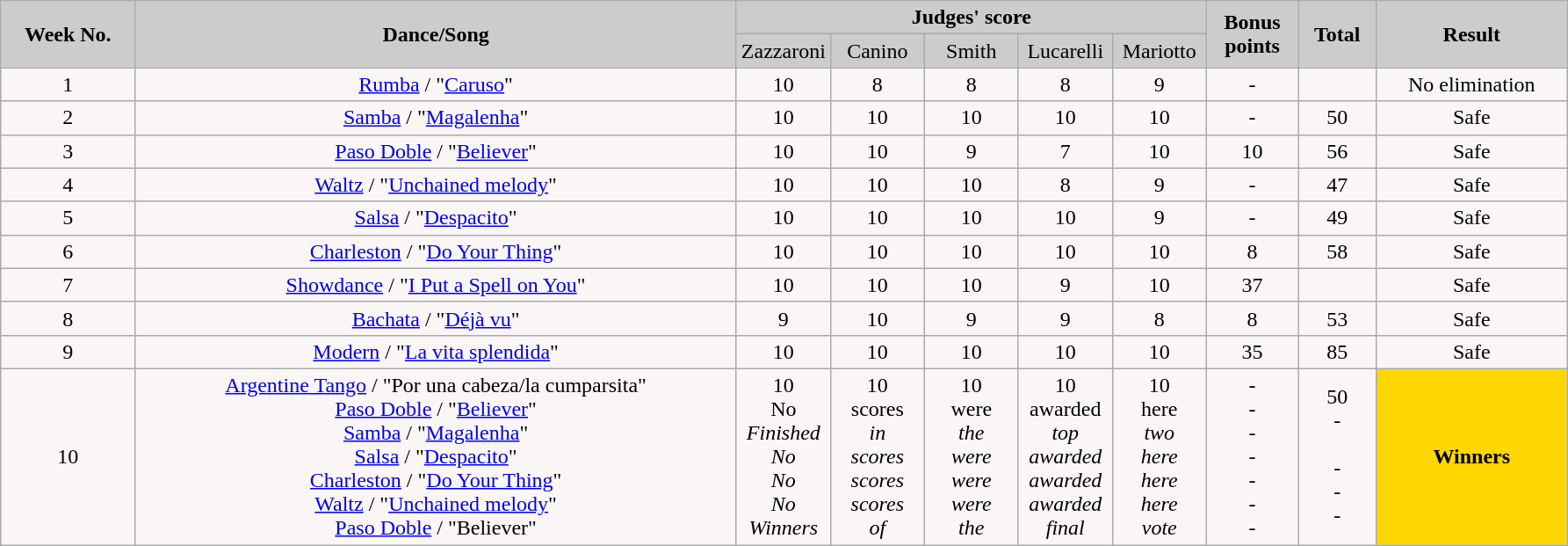<table class="wikitable collapsible">
<tr>
<th rowspan="2" style="background:#ccc; text-align:Center;"><strong>Week No.</strong></th>
<th rowspan="2" style="background:#ccc; text-align:Center;"><strong>Dance/Song</strong></th>
<th colspan="5" style="background:#ccc; text-align:Center;"><strong>Judges' score</strong></th>
<th rowspan="2" style="background:#ccc; text-align:Center;"><strong>Bonus<br>points</strong></th>
<th rowspan="2" style="background:#ccc; text-align:Center;"><strong>Total</strong></th>
<th rowspan="2" style="background:#ccc; text-align:Center;"><strong>Result</strong></th>
</tr>
<tr style="text-align:center; background:#ccc;">
<td style="width:6%; ">Zazzaroni</td>
<td style="width:6%; ">Canino</td>
<td style="width:6%; ">Smith</td>
<td style="width:6%; ">Lucarelli</td>
<td style="width:6%; ">Mariotto</td>
</tr>
<tr style="text-align:center; background:#faf6f6;">
<td>1</td>
<td><a href='#'>Rumba</a> / "<a href='#'>Caruso</a>"</td>
<td>10</td>
<td>8</td>
<td>8</td>
<td>8</td>
<td>9</td>
<td>-</td>
<td></td>
<td>No elimination</td>
</tr>
<tr style="text-align:center; background:#faf6f6;">
<td>2</td>
<td><a href='#'>Samba</a> / "<a href='#'>Magalenha</a>"</td>
<td>10</td>
<td>10</td>
<td>10</td>
<td>10</td>
<td>10</td>
<td>-</td>
<td>50</td>
<td>Safe</td>
</tr>
<tr style="text-align:center; background:#faf6f6;">
<td>3</td>
<td><a href='#'>Paso Doble</a> / "<a href='#'>Believer</a>"</td>
<td>10</td>
<td>10</td>
<td>9</td>
<td>7</td>
<td>10</td>
<td>10</td>
<td>56</td>
<td>Safe</td>
</tr>
<tr style="text-align:center; background:#faf6f6;">
<td>4</td>
<td><a href='#'>Waltz</a> / "<a href='#'>Unchained melody</a>"</td>
<td>10</td>
<td>10</td>
<td>10</td>
<td>8</td>
<td>9</td>
<td>-</td>
<td>47</td>
<td>Safe</td>
</tr>
<tr style="text-align:center; background:#faf6f6;">
<td>5</td>
<td><a href='#'>Salsa</a> / "<a href='#'>Despacito</a>"</td>
<td>10</td>
<td>10</td>
<td>10</td>
<td>10</td>
<td>9</td>
<td>-</td>
<td>49</td>
<td>Safe</td>
</tr>
<tr style="text-align:center; background:#faf6f6;">
<td>6</td>
<td><a href='#'>Charleston</a> / "<a href='#'>Do Your Thing</a>"</td>
<td>10</td>
<td>10</td>
<td>10</td>
<td>10</td>
<td>10</td>
<td>8</td>
<td>58</td>
<td>Safe</td>
</tr>
<tr style="text-align:center; background:#faf6f6;">
<td>7</td>
<td><a href='#'>Showdance</a> / "<a href='#'>I Put a Spell on You</a>"</td>
<td>10</td>
<td>10</td>
<td>10</td>
<td>9</td>
<td>10</td>
<td>37</td>
<td></td>
<td>Safe</td>
</tr>
<tr style="text-align:center; background:#faf6f6;">
<td>8</td>
<td><a href='#'>Bachata</a> / "<a href='#'>Déjà vu</a>"</td>
<td>9</td>
<td>10</td>
<td>9</td>
<td>9</td>
<td>8</td>
<td>8</td>
<td>53</td>
<td>Safe</td>
</tr>
<tr style="text-align:center; background:#faf6f6;">
<td>9</td>
<td><a href='#'>Modern</a> / "<a href='#'>La vita splendida</a>"</td>
<td>10</td>
<td>10</td>
<td>10</td>
<td>10</td>
<td>10</td>
<td>35</td>
<td>85</td>
<td>Safe</td>
</tr>
<tr style="text-align:center; background:#faf6f6;">
<td>10</td>
<td><a href='#'>Argentine Tango</a> / "Por una cabeza/la cumparsita"<br><a href='#'>Paso Doble</a> / "<a href='#'>Believer</a>"<br><a href='#'>Samba</a> / "<a href='#'>Magalenha</a>"<br><a href='#'>Salsa</a> / "<a href='#'>Despacito</a>"<br><a href='#'>Charleston</a> / "<a href='#'>Do Your Thing</a>"<br><a href='#'>Waltz</a> / "<a href='#'>Unchained melody</a>"<br><a href='#'>Paso Doble</a> / "Believer"</td>
<td>10<br>No<br><em>Finished</em><br><em>No<br>No<br>No<br>Winners</em></td>
<td>10<br>scores<br><em>in</em><br><em>scores<br>scores<br>scores<br>of</em></td>
<td>10<br>were<br><em>the</em><br><em>were<br>were<br>were<br>the</em></td>
<td>10<br>awarded<br><em>top</em><br><em>awarded<br>awarded<br>awarded<br>final</em></td>
<td>10<br>here<br><em>two</em><br><em>here<br>here<br>here<br>vote</em></td>
<td>-<br>-<br>-<br>-<br>-<br>-<br>-</td>
<td>50<br>-<br><br>-<br>-<br>-<br></td>
<td bgcolor=gold><strong>Winners</strong></td>
</tr>
</table>
